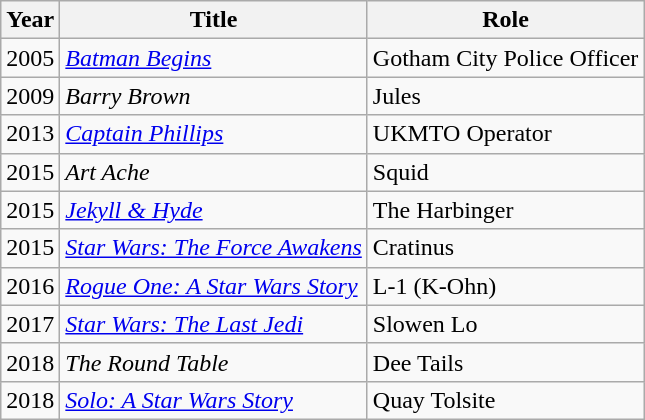<table class="wikitable">
<tr>
<th>Year</th>
<th>Title</th>
<th>Role</th>
</tr>
<tr>
<td>2005</td>
<td><em><a href='#'>Batman Begins</a></em></td>
<td>Gotham City Police Officer</td>
</tr>
<tr>
<td>2009</td>
<td><em>Barry Brown</em></td>
<td>Jules</td>
</tr>
<tr>
<td>2013</td>
<td><em><a href='#'>Captain Phillips</a></em></td>
<td>UKMTO Operator</td>
</tr>
<tr>
<td>2015</td>
<td><em>Art Ache</em></td>
<td>Squid</td>
</tr>
<tr>
<td>2015</td>
<td><em><a href='#'>Jekyll & Hyde</a></em></td>
<td>The Harbinger</td>
</tr>
<tr>
<td>2015</td>
<td><em><a href='#'>Star Wars: The Force Awakens</a></em></td>
<td>Cratinus</td>
</tr>
<tr>
<td>2016</td>
<td><em><a href='#'>Rogue One: A Star Wars Story</a></em></td>
<td>L-1 (K-Ohn)</td>
</tr>
<tr>
<td>2017</td>
<td><em><a href='#'>Star Wars: The Last Jedi</a></em></td>
<td>Slowen Lo</td>
</tr>
<tr>
<td>2018</td>
<td><em>The Round Table</em></td>
<td>Dee Tails</td>
</tr>
<tr>
<td>2018</td>
<td><em><a href='#'>Solo: A Star Wars Story</a></em></td>
<td>Quay Tolsite</td>
</tr>
</table>
